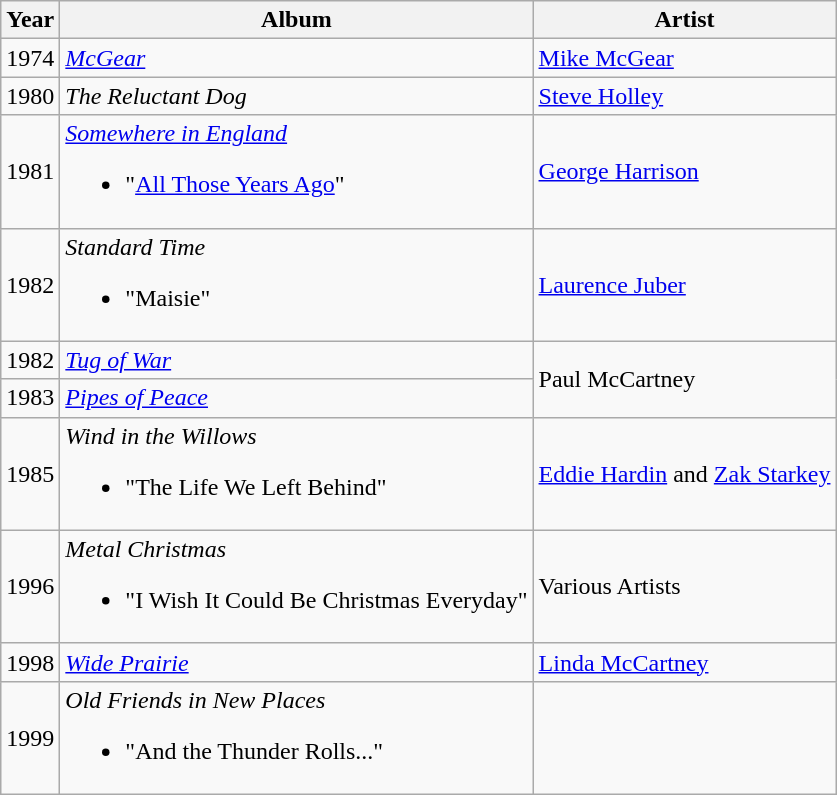<table class="wikitable">
<tr>
<th>Year</th>
<th>Album</th>
<th>Artist</th>
</tr>
<tr>
<td>1974</td>
<td><em><a href='#'>McGear</a></em></td>
<td><a href='#'>Mike McGear</a></td>
</tr>
<tr>
<td>1980</td>
<td><em>The Reluctant Dog</em></td>
<td><a href='#'>Steve Holley</a></td>
</tr>
<tr>
<td>1981</td>
<td><em><a href='#'>Somewhere in England</a></em><br><ul><li>"<a href='#'>All Those Years Ago</a>"</li></ul></td>
<td><a href='#'>George Harrison</a></td>
</tr>
<tr>
<td>1982</td>
<td><em>Standard Time</em><br><ul><li>"Maisie"</li></ul></td>
<td><a href='#'>Laurence Juber</a></td>
</tr>
<tr>
<td>1982</td>
<td><em><a href='#'>Tug of War</a></em></td>
<td rowspan="2">Paul McCartney</td>
</tr>
<tr>
<td>1983</td>
<td><em><a href='#'>Pipes of Peace</a></em></td>
</tr>
<tr>
<td>1985</td>
<td><em>Wind in the Willows</em><br><ul><li>"The Life We Left Behind"</li></ul></td>
<td><a href='#'>Eddie Hardin</a> and <a href='#'>Zak Starkey</a></td>
</tr>
<tr>
<td>1996</td>
<td><em>Metal Christmas</em><br><ul><li>"I Wish It Could Be Christmas Everyday"</li></ul></td>
<td>Various Artists</td>
</tr>
<tr>
<td>1998</td>
<td><em><a href='#'>Wide Prairie</a></em></td>
<td><a href='#'>Linda McCartney</a></td>
</tr>
<tr>
<td>1999</td>
<td><em>Old Friends in New Places</em><br><ul><li>"And the Thunder Rolls..."</li></ul></td>
<td></td>
</tr>
</table>
